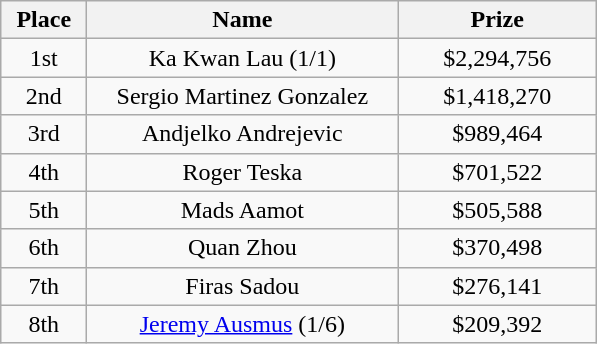<table class="wikitable">
<tr>
<th width="50">Place</th>
<th width="200">Name</th>
<th width="125">Prize</th>
</tr>
<tr>
<td align = "center">1st</td>
<td align = "center"> Ka Kwan Lau (1/1)</td>
<td align = "center">$2,294,756</td>
</tr>
<tr>
<td align = "center">2nd</td>
<td align = "center"> Sergio Martinez Gonzalez</td>
<td align = "center">$1,418,270</td>
</tr>
<tr>
<td align = "center">3rd</td>
<td align = "center"> Andjelko Andrejevic</td>
<td align = "center">$989,464</td>
</tr>
<tr>
<td align = "center">4th</td>
<td align = "center"> Roger Teska</td>
<td align = "center">$701,522</td>
</tr>
<tr>
<td align = "center">5th</td>
<td align = "center"> Mads Aamot</td>
<td align = "center">$505,588</td>
</tr>
<tr>
<td align = "center">6th</td>
<td align = "center"> Quan Zhou</td>
<td align = "center">$370,498</td>
</tr>
<tr>
<td align = "center">7th</td>
<td align = "center"> Firas Sadou</td>
<td align = "center">$276,141</td>
</tr>
<tr>
<td align = "center">8th</td>
<td align = "center"> <a href='#'>Jeremy Ausmus</a> (1/6)</td>
<td align = "center">$209,392</td>
</tr>
</table>
